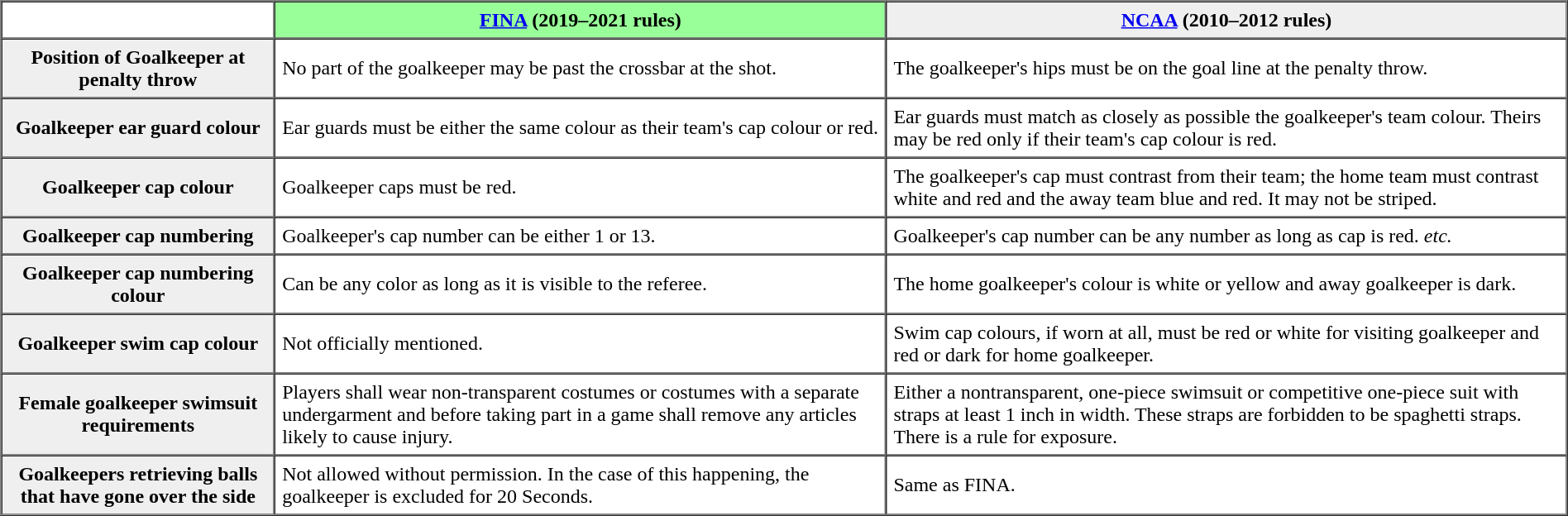<table border="1" cellpadding="5" cellspacing="0" style="margin:auto;">
<tr>
<td></td>
<th scope="col" style="background:#99ff99;"><a href='#'>FINA</a> (2019–2021 rules)</th>
<th scope="col" style="background:#efefef;"><a href='#'>NCAA</a> (2010–2012 rules)</th>
</tr>
<tr>
<th scope="row" style="background:#efefef;">Position of Goalkeeper at penalty throw</th>
<td>No part of the goalkeeper may be past the crossbar at the shot.</td>
<td>The goalkeeper's hips must be on the goal line at the penalty throw.</td>
</tr>
<tr>
<th scope="row" style="background:#efefef;">Goalkeeper ear guard colour</th>
<td>Ear guards must be either the same colour as their team's cap colour or red.</td>
<td>Ear guards must match as closely as possible the goalkeeper's team colour. Theirs may be red only if their team's cap colour is red.</td>
</tr>
<tr>
<th scope="row" style="background:#efefef;">Goalkeeper cap colour</th>
<td>Goalkeeper caps must be red.</td>
<td>The goalkeeper's cap must contrast from their team; the home team must contrast white and red and the away team blue and red. It may not be striped.</td>
</tr>
<tr>
<th scope="row" style="background:#efefef;">Goalkeeper cap numbering</th>
<td>Goalkeeper's cap number can be either 1 or 13.</td>
<td>Goalkeeper's cap number can be any number as long as cap is red. <em>etc.</em></td>
</tr>
<tr>
<th scope="row" style="background:#efefef;">Goalkeeper cap numbering colour</th>
<td>Can be any color as long as it is visible to the referee.</td>
<td>The home goalkeeper's colour is white or yellow and away goalkeeper is dark.</td>
</tr>
<tr>
<th scope="row" style="background:#efefef;">Goalkeeper swim cap colour</th>
<td>Not officially mentioned.</td>
<td>Swim cap colours, if worn at all, must be red or white for visiting goalkeeper and red or dark for home goalkeeper.</td>
</tr>
<tr>
<th scope="row" style="background:#efefef;">Female goalkeeper swimsuit requirements</th>
<td>Players shall wear non-transparent costumes or costumes with a   separate undergarment and before taking part in a game shall remove any articles likely to cause injury.</td>
<td>Either a nontransparent, one-piece swimsuit or competitive one-piece suit with straps at least 1 inch in width. These straps are forbidden to be spaghetti straps. There is a rule for exposure.</td>
</tr>
<tr>
<th scope="row" style="background:#efefef;">Goalkeepers retrieving balls that have gone over the side</th>
<td>Not allowed without permission. In the case of this happening, the goalkeeper is excluded for 20 Seconds.</td>
<td>Same as FINA.</td>
</tr>
</table>
